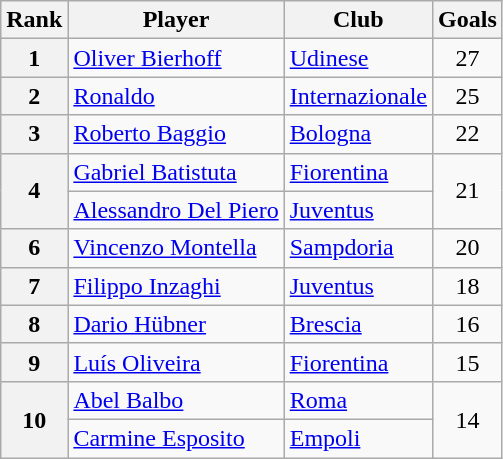<table class="wikitable">
<tr>
<th>Rank</th>
<th>Player</th>
<th>Club</th>
<th>Goals</th>
</tr>
<tr>
<th>1</th>
<td> <a href='#'>Oliver Bierhoff</a></td>
<td><a href='#'>Udinese</a></td>
<td style="text-align:center;">27</td>
</tr>
<tr>
<th>2</th>
<td> <a href='#'>Ronaldo</a></td>
<td><a href='#'>Internazionale</a></td>
<td style="text-align:center;">25</td>
</tr>
<tr>
<th>3</th>
<td> <a href='#'>Roberto Baggio</a></td>
<td><a href='#'>Bologna</a></td>
<td style="text-align:center;">22</td>
</tr>
<tr>
<th rowspan="2">4</th>
<td> <a href='#'>Gabriel Batistuta</a></td>
<td><a href='#'>Fiorentina</a></td>
<td rowspan="2" style="text-align:center;">21</td>
</tr>
<tr>
<td> <a href='#'>Alessandro Del Piero</a></td>
<td><a href='#'>Juventus</a></td>
</tr>
<tr>
<th>6</th>
<td> <a href='#'>Vincenzo Montella</a></td>
<td><a href='#'>Sampdoria</a></td>
<td style="text-align:center;">20</td>
</tr>
<tr>
<th>7</th>
<td> <a href='#'>Filippo Inzaghi</a></td>
<td><a href='#'>Juventus</a></td>
<td style="text-align:center;">18</td>
</tr>
<tr>
<th>8</th>
<td> <a href='#'>Dario Hübner</a></td>
<td><a href='#'>Brescia</a></td>
<td style="text-align:center;">16</td>
</tr>
<tr>
<th>9</th>
<td> <a href='#'>Luís Oliveira</a></td>
<td><a href='#'>Fiorentina</a></td>
<td style="text-align:center;">15</td>
</tr>
<tr>
<th rowspan="2">10</th>
<td> <a href='#'>Abel Balbo</a></td>
<td><a href='#'>Roma</a></td>
<td rowspan="2" style="text-align:center;">14</td>
</tr>
<tr>
<td> <a href='#'>Carmine Esposito</a></td>
<td><a href='#'>Empoli</a></td>
</tr>
</table>
